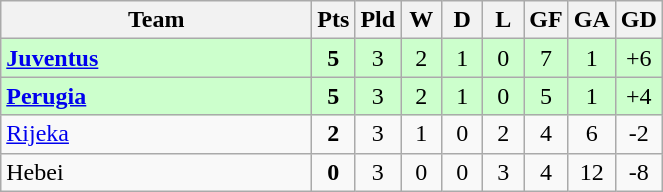<table class="wikitable" style="text-align:center;">
<tr>
<th width=200>Team</th>
<th width=20>Pts</th>
<th width=20>Pld</th>
<th width=20>W</th>
<th width=20>D</th>
<th width=20>L</th>
<th width=20>GF</th>
<th width=20>GA</th>
<th width=20>GD</th>
</tr>
<tr style="background:#ccffcc">
<td style="text-align:left"><strong> <a href='#'>Juventus</a></strong></td>
<td><strong>5</strong></td>
<td>3</td>
<td>2</td>
<td>1</td>
<td>0</td>
<td>7</td>
<td>1</td>
<td>+6</td>
</tr>
<tr style="background:#ccffcc">
<td style="text-align:left"><strong> <a href='#'>Perugia</a></strong></td>
<td><strong>5</strong></td>
<td>3</td>
<td>2</td>
<td>1</td>
<td>0</td>
<td>5</td>
<td>1</td>
<td>+4</td>
</tr>
<tr>
<td style="text-align:left"> <a href='#'>Rijeka</a></td>
<td><strong>2</strong></td>
<td>3</td>
<td>1</td>
<td>0</td>
<td>2</td>
<td>4</td>
<td>6</td>
<td>-2</td>
</tr>
<tr>
<td style="text-align:left"> Hebei</td>
<td><strong>0</strong></td>
<td>3</td>
<td>0</td>
<td>0</td>
<td>3</td>
<td>4</td>
<td>12</td>
<td>-8</td>
</tr>
</table>
